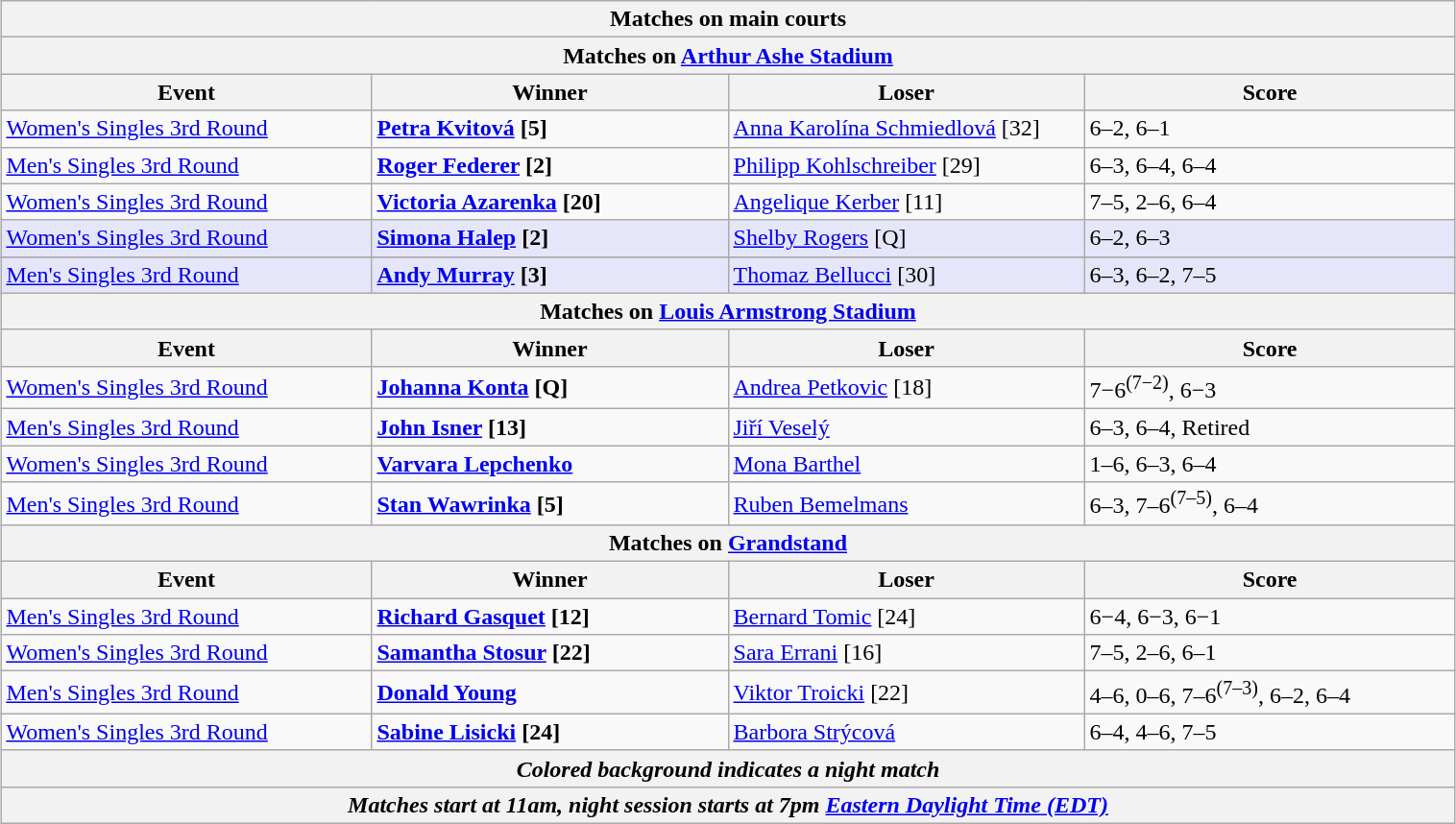<table class="wikitable" style="margin:auto;">
<tr>
<th colspan="4" style="white-space:nowrap;">Matches on main courts</th>
</tr>
<tr>
<th colspan="4"><strong>Matches on <a href='#'>Arthur Ashe Stadium</a></strong></th>
</tr>
<tr>
<th width=250>Event</th>
<th width=240>Winner</th>
<th width=240>Loser</th>
<th width=250>Score</th>
</tr>
<tr>
<td><a href='#'>Women's Singles 3rd Round</a></td>
<td><strong> <a href='#'>Petra Kvitová</a> [5]</strong></td>
<td> <a href='#'>Anna Karolína Schmiedlová</a> [32]</td>
<td>6–2, 6–1</td>
</tr>
<tr>
<td><a href='#'>Men's Singles 3rd Round</a></td>
<td><strong> <a href='#'>Roger Federer</a> [2]</strong></td>
<td> <a href='#'>Philipp Kohlschreiber</a> [29]</td>
<td>6–3, 6–4, 6–4</td>
</tr>
<tr>
<td><a href='#'>Women's Singles 3rd Round</a></td>
<td><strong> <a href='#'>Victoria Azarenka</a> [20]</strong></td>
<td> <a href='#'>Angelique Kerber</a> [11]</td>
<td>7–5, 2–6, 6–4</td>
</tr>
<tr bgcolor=lavender>
<td><a href='#'>Women's Singles 3rd Round</a></td>
<td><strong> <a href='#'>Simona Halep</a> [2]</strong></td>
<td> <a href='#'>Shelby Rogers</a> [Q]</td>
<td>6–2, 6–3</td>
</tr>
<tr>
</tr>
<tr bgcolor=lavender>
<td><a href='#'>Men's Singles 3rd Round</a></td>
<td><strong> <a href='#'>Andy Murray</a> [3]</strong></td>
<td> <a href='#'>Thomaz Bellucci</a> [30]</td>
<td>6–3, 6–2, 7–5</td>
</tr>
<tr>
<th colspan="4"><strong>Matches on <a href='#'>Louis Armstrong Stadium</a></strong></th>
</tr>
<tr>
<th width=250>Event</th>
<th width=220>Winner</th>
<th width=220>Loser</th>
<th width=250>Score</th>
</tr>
<tr>
<td><a href='#'>Women's Singles 3rd Round</a></td>
<td><strong> <a href='#'>Johanna Konta</a> [Q]</strong></td>
<td> <a href='#'>Andrea Petkovic</a> [18]</td>
<td>7−6<sup>(7−2)</sup>, 6−3</td>
</tr>
<tr>
<td><a href='#'>Men's Singles 3rd Round</a></td>
<td><strong> <a href='#'>John Isner</a> [13]</strong></td>
<td> <a href='#'>Jiří Veselý</a></td>
<td>6–3, 6–4, Retired</td>
</tr>
<tr>
<td><a href='#'>Women's Singles 3rd Round</a></td>
<td><strong> <a href='#'>Varvara Lepchenko</a></strong></td>
<td> <a href='#'>Mona Barthel</a></td>
<td>1–6, 6–3, 6–4</td>
</tr>
<tr>
<td><a href='#'>Men's Singles 3rd Round</a></td>
<td><strong> <a href='#'>Stan Wawrinka</a> [5]</strong></td>
<td> <a href='#'>Ruben Bemelmans</a></td>
<td>6–3, 7–6<sup>(7–5)</sup>, 6–4</td>
</tr>
<tr>
<th colspan="4"><strong>Matches on <a href='#'>Grandstand</a></strong></th>
</tr>
<tr>
<th width=250>Event</th>
<th width=220>Winner</th>
<th width=220>Loser</th>
<th width=250>Score</th>
</tr>
<tr>
<td><a href='#'>Men's Singles 3rd Round</a></td>
<td><strong> <a href='#'>Richard Gasquet</a> [12]</strong></td>
<td> <a href='#'>Bernard Tomic</a> [24]</td>
<td>6−4, 6−3, 6−1</td>
</tr>
<tr>
<td><a href='#'>Women's Singles 3rd Round</a></td>
<td><strong> <a href='#'>Samantha Stosur</a> [22]</strong></td>
<td> <a href='#'>Sara Errani</a> [16]</td>
<td>7–5, 2–6, 6–1</td>
</tr>
<tr>
<td><a href='#'>Men's Singles 3rd Round</a></td>
<td><strong> <a href='#'>Donald Young</a></strong></td>
<td> <a href='#'>Viktor Troicki</a> [22]</td>
<td>4–6, 0–6, 7–6<sup>(7–3)</sup>, 6–2, 6–4</td>
</tr>
<tr>
<td><a href='#'>Women's Singles 3rd Round</a></td>
<td><strong> <a href='#'>Sabine Lisicki</a> [24]</strong></td>
<td> <a href='#'>Barbora Strýcová</a></td>
<td>6–4, 4–6, 7–5</td>
</tr>
<tr>
<th colspan=4><em>Colored background indicates a night match</em></th>
</tr>
<tr>
<th colspan=4><em>Matches start at 11am, night session starts at 7pm <a href='#'>Eastern Daylight Time (EDT)</a></em></th>
</tr>
</table>
